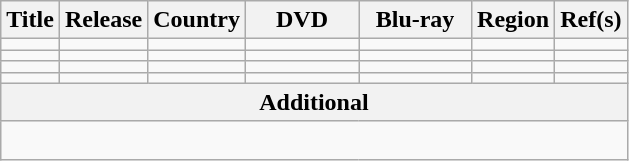<table class="wikitable">
<tr>
<th>Title</th>
<th>Release</th>
<th>Country</th>
<th width="68">DVD</th>
<th width="68">Blu-ray</th>
<th>Region</th>
<th>Ref(s)</th>
</tr>
<tr>
<td></td>
<td></td>
<td></td>
<td></td>
<td></td>
<td></td>
<td></td>
</tr>
<tr>
<td></td>
<td></td>
<td></td>
<td></td>
<td></td>
<td></td>
<td></td>
</tr>
<tr>
<td></td>
<td></td>
<td></td>
<td></td>
<td></td>
<td></td>
<td></td>
</tr>
<tr>
<td></td>
<td></td>
<td></td>
<td></td>
<td></td>
<td></td>
<td></td>
</tr>
<tr>
<th colspan="7">Additional</th>
</tr>
<tr>
<td colspan="7"><br></td>
</tr>
</table>
